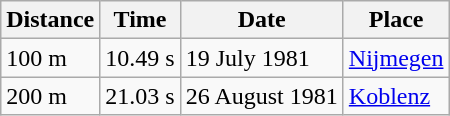<table class="wikitable">
<tr>
<th>Distance</th>
<th>Time</th>
<th>Date</th>
<th>Place</th>
</tr>
<tr>
<td>100 m</td>
<td>10.49 s</td>
<td>19 July 1981</td>
<td><a href='#'>Nijmegen</a></td>
</tr>
<tr>
<td>200 m</td>
<td>21.03 s</td>
<td>26 August 1981</td>
<td><a href='#'>Koblenz</a></td>
</tr>
</table>
